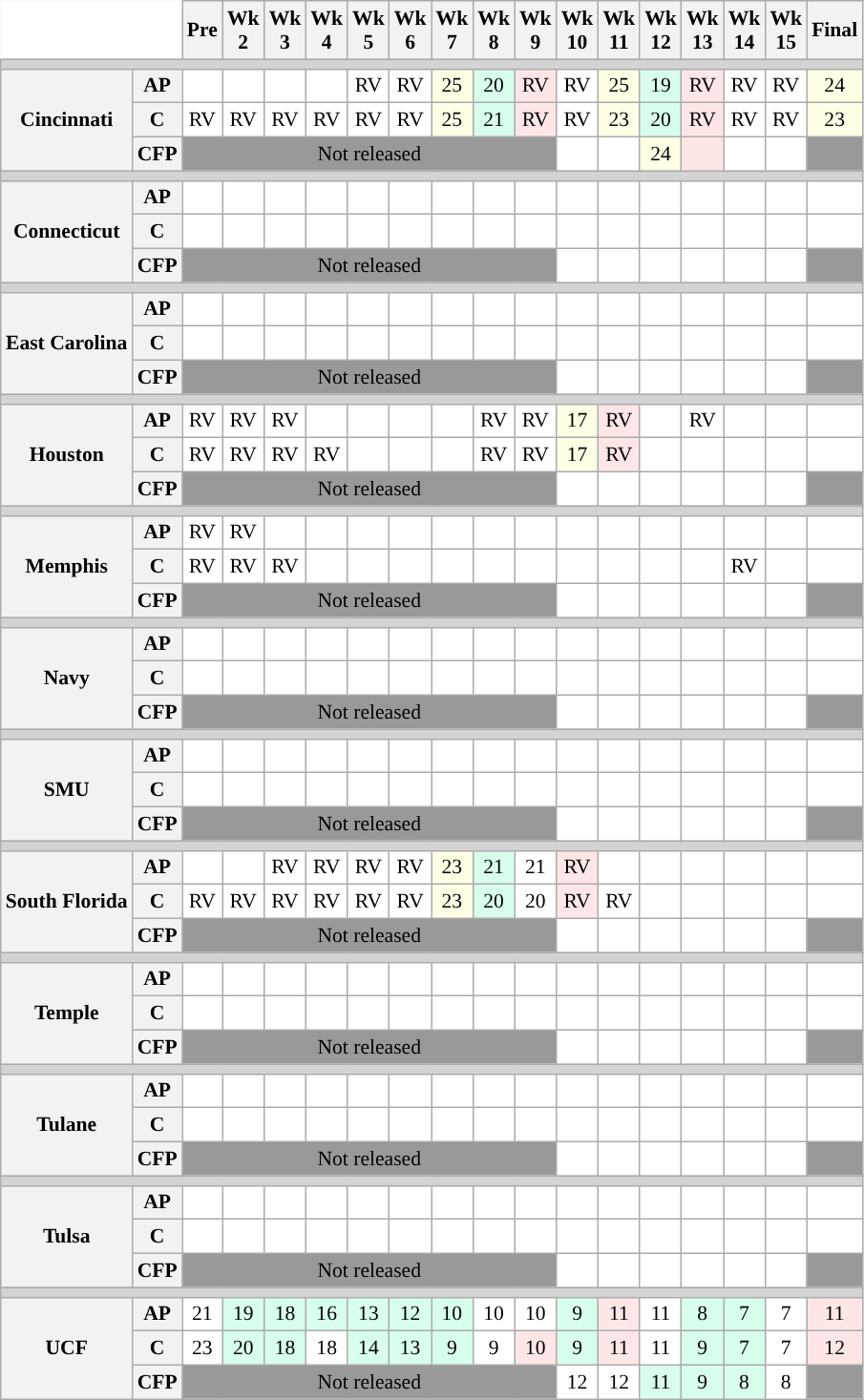<table class="wikitable" style="white-space:nowrap;font-size:90%;">
<tr>
<th colspan=2 style="background:white; border-top-style:hidden; border-left-style:hidden;"> </th>
<th>Pre</th>
<th>Wk<br>2</th>
<th>Wk<br>3</th>
<th>Wk<br>4</th>
<th>Wk<br>5</th>
<th>Wk<br>6</th>
<th>Wk<br>7</th>
<th>Wk<br>8</th>
<th>Wk<br>9</th>
<th>Wk<br>10</th>
<th>Wk<br>11</th>
<th>Wk<br>12</th>
<th>Wk<br>13</th>
<th>Wk<br>14</th>
<th>Wk<br>15</th>
<th>Final</th>
</tr>
<tr style="text-align:center;">
<th colspan="19" style="background:lightgrey;"></th>
</tr>
<tr style="text-align:center;">
<th rowspan=3>Cincinnati</th>
<th>AP</th>
<td style="background:#FFF;"></td>
<td style="background:#FFF;"></td>
<td style="background:#FFF;"></td>
<td style="background:#FFF;"></td>
<td style="background:#FFF;">RV</td>
<td style="background:#FFF;">RV</td>
<td style="background:#ffffe6;">25</td>
<td style="background:#d8ffeb;">20</td>
<td style="background:#ffe6e6;">RV</td>
<td style="background:#FFF;">RV</td>
<td style="background:#ffffe6;">25</td>
<td style="background:#d8ffeb;">19</td>
<td style="background:#ffe6e6;">RV</td>
<td style="background:#FFF;">RV</td>
<td style="background:#FFF;">RV</td>
<td style="background:#ffffe6;">24</td>
</tr>
<tr style="text-align:center;">
<th>C</th>
<td style="background:#FFF;">RV</td>
<td style="background:#FFF;">RV</td>
<td style="background:#FFF;">RV</td>
<td style="background:#FFF;">RV</td>
<td style="background:#FFF;">RV</td>
<td style="background:#FFF;">RV</td>
<td style="background:#ffffe6;">25</td>
<td style="background:#d8ffeb;">21</td>
<td style="background:#ffe6e6;">RV</td>
<td style="background:#FFF;">RV</td>
<td style="background:#ffffe6;">23</td>
<td style="background:#d8ffeb;">20</td>
<td style="background:#ffe6e6;">RV</td>
<td style="background:#FFF;">RV</td>
<td style="background:#FFF;">RV</td>
<td style="background:#ffffe6">23</td>
</tr>
<tr style="text-align:center;">
<th>CFP</th>
<td colspan="9" style="background:#999;">Not released</td>
<td style="background:#FFF;"></td>
<td style="background:#FFF;"></td>
<td style="background:#ffffe6;">24</td>
<td style="background:#ffe6e6;"></td>
<td style="background:#FFF;"></td>
<td style="background:#FFF;"></td>
<td style="background:#999;"></td>
</tr>
<tr>
<th colspan="19" style="background:lightgrey;"></th>
</tr>
<tr style="text-align:center;">
<th rowspan=3>Connecticut</th>
<th>AP</th>
<td style="background:#FFF;"></td>
<td style="background:#FFF;"></td>
<td style="background:#FFF;"></td>
<td style="background:#FFF;"></td>
<td style="background:#FFF;"></td>
<td style="background:#FFF;"></td>
<td style="background:#FFF;"></td>
<td style="background:#FFF;"></td>
<td style="background:#FFF;"></td>
<td style="background:#FFF;"></td>
<td style="background:#FFF;"></td>
<td style="background:#FFF;"></td>
<td style="background:#FFF;"></td>
<td style="background:#FFF;"></td>
<td style="background:#FFF;"></td>
<td style="background:#FFF;"></td>
</tr>
<tr style="text-align:center;">
<th>C</th>
<td style="background:#FFF;"></td>
<td style="background:#FFF;"></td>
<td style="background:#FFF;"></td>
<td style="background:#FFF;"></td>
<td style="background:#FFF;"></td>
<td style="background:#FFF;"></td>
<td style="background:#FFF;"></td>
<td style="background:#FFF;"></td>
<td style="background:#FFF;"></td>
<td style="background:#FFF;"></td>
<td style="background:#FFF;"></td>
<td style="background:#FFF;"></td>
<td style="background:#FFF;"></td>
<td style="background:#FFF;"></td>
<td style="background:#FFF;"></td>
<td style="background:#FFF;"></td>
</tr>
<tr style="text-align:center;">
<th>CFP</th>
<td colspan="9" style="background:#999;">Not released</td>
<td style="background:#FFF;"></td>
<td style="background:#FFF;"></td>
<td style="background:#FFF;"></td>
<td style="background:#FFF;"></td>
<td style="background:#FFF;"></td>
<td style="background:#FFF;"></td>
<td style="background:#999;"></td>
</tr>
<tr>
<th colspan="19" style="background:lightgrey;"></th>
</tr>
<tr style="text-align:center;">
<th rowspan=3>East Carolina</th>
<th>AP</th>
<td style="background:#FFF;"></td>
<td style="background:#FFF;"></td>
<td style="background:#FFF;"></td>
<td style="background:#FFF;"></td>
<td style="background:#FFF;"></td>
<td style="background:#FFF;"></td>
<td style="background:#FFF;"></td>
<td style="background:#FFF;"></td>
<td style="background:#FFF;"></td>
<td style="background:#FFF;"></td>
<td style="background:#FFF;"></td>
<td style="background:#FFF;"></td>
<td style="background:#FFF;"></td>
<td style="background:#FFF;"></td>
<td style="background:#FFF;"></td>
<td style="background:#FFF;"></td>
</tr>
<tr style="text-align:center;">
<th>C</th>
<td style="background:#FFF;"></td>
<td style="background:#FFF;"></td>
<td style="background:#FFF;"></td>
<td style="background:#FFF;"></td>
<td style="background:#FFF;"></td>
<td style="background:#FFF;"></td>
<td style="background:#FFF;"></td>
<td style="background:#FFF;"></td>
<td style="background:#FFF;"></td>
<td style="background:#FFF;"></td>
<td style="background:#FFF;"></td>
<td style="background:#FFF;"></td>
<td style="background:#FFF;"></td>
<td style="background:#FFF;"></td>
<td style="background:#FFF;"></td>
<td style="background:#FFF;"></td>
</tr>
<tr style="text-align:center;">
<th>CFP</th>
<td colspan="9" style="background:#999;">Not released</td>
<td style="background:#FFF;"></td>
<td style="background:#FFF;"></td>
<td style="background:#FFF;"></td>
<td style="background:#FFF;"></td>
<td style="background:#FFF;"></td>
<td style="background:#FFF;"></td>
<td style="background:#999;"></td>
</tr>
<tr>
<th colspan="19" style="background:lightgrey;"></th>
</tr>
<tr style="text-align:center;">
<th rowspan=3>Houston</th>
<th>AP</th>
<td style="background:#FFF;">RV</td>
<td style="background:#FFF;">RV</td>
<td style="background:#FFF;">RV</td>
<td style="background:#FFF;"></td>
<td style="background:#FFF;"></td>
<td style="background:#FFF;"></td>
<td style="background:#FFF;"></td>
<td style="background:#FFF;">RV</td>
<td style="background:#FFF;">RV</td>
<td style="background:#ffffe6;">17</td>
<td style="background:#ffe6e6;">RV</td>
<td style="background:#FFF;"></td>
<td style="background:#FFF;">RV</td>
<td style="background:#FFF;"></td>
<td style="background:#FFF;"></td>
<td style="background:#FFF;"></td>
</tr>
<tr style="text-align:center;">
<th>C</th>
<td style="background:#FFF;">RV</td>
<td style="background:#FFF;">RV</td>
<td style="background:#FFF;">RV</td>
<td style="background:#FFF;">RV</td>
<td style="background:#FFF;"></td>
<td style="background:#FFF;"></td>
<td style="background:#FFF;"></td>
<td style="background:#FFF;">RV</td>
<td style="background:#FFF;">RV</td>
<td style="background:#ffffe6;">17</td>
<td style="background:#ffe6e6;">RV</td>
<td style="background:#FFF;"></td>
<td style="background:#FFF;"></td>
<td style="background:#FFF;"></td>
<td style="background:#FFF;"></td>
<td style="background:#FFF;"></td>
</tr>
<tr style="text-align:center;">
<th>CFP</th>
<td colspan="9" style="background:#999;">Not released</td>
<td style="background:#FFF;"></td>
<td style="background:#FFF;"></td>
<td style="background:#FFF;"></td>
<td style="background:#FFF;"></td>
<td style="background:#FFF;"></td>
<td style="background:#FFF;"></td>
<td style="background:#999;"></td>
</tr>
<tr>
<th colspan="19" style="background:lightgrey;"></th>
</tr>
<tr style="text-align:center;">
<th rowspan=3>Memphis</th>
<th>AP</th>
<td style="background:#FFF;">RV</td>
<td style="background:#FFF;">RV</td>
<td style="background:#FFF;"></td>
<td style="background:#FFF;"></td>
<td style="background:#FFF;"></td>
<td style="background:#FFF;"></td>
<td style="background:#FFF;"></td>
<td style="background:#FFF;"></td>
<td style="background:#FFF;"></td>
<td style="background:#FFF;"></td>
<td style="background:#FFF;"></td>
<td style="background:#FFF;"></td>
<td style="background:#FFF;"></td>
<td style="background:#FFF;"></td>
<td style="background:#FFF;"></td>
<td style="background:#FFF;"></td>
</tr>
<tr style="text-align:center;">
<th>C</th>
<td style="background:#FFF;">RV</td>
<td style="background:#FFF;">RV</td>
<td style="background:#FFF;">RV</td>
<td style="background:#FFF;"></td>
<td style="background:#FFF;"></td>
<td style="background:#FFF;"></td>
<td style="background:#FFF;"></td>
<td style="background:#FFF;"></td>
<td style="background:#FFF;"></td>
<td style="background:#FFF;"></td>
<td style="background:#FFF;"></td>
<td style="background:#FFF;"></td>
<td style="background:#FFF;"></td>
<td style="background:#FFF;">RV</td>
<td style="background:#FFF;"></td>
<td style="background:#FFF;"></td>
</tr>
<tr style="text-align:center;">
<th>CFP</th>
<td colspan="9" style="background:#999;">Not released</td>
<td style="background:#FFF;"></td>
<td style="background:#FFF;"></td>
<td style="background:#FFF;"></td>
<td style="background:#FFF;"></td>
<td style="background:#FFF;"></td>
<td style="background:#FFF;"></td>
<td style="background:#999;"></td>
</tr>
<tr>
<th colspan="19" style="background:lightgrey;"></th>
</tr>
<tr style="text-align:center;">
<th rowspan=3>Navy</th>
<th>AP</th>
<td style="background:#FFF;"></td>
<td style="background:#FFF;"></td>
<td style="background:#FFF;"></td>
<td style="background:#FFF;"></td>
<td style="background:#FFF;"></td>
<td style="background:#FFF;"></td>
<td style="background:#FFF;"></td>
<td style="background:#FFF;"></td>
<td style="background:#FFF;"></td>
<td style="background:#FFF;"></td>
<td style="background:#FFF;"></td>
<td style="background:#FFF;"></td>
<td style="background:#FFF;"></td>
<td style="background:#FFF;"></td>
<td style="background:#FFF;"></td>
<td style="background:#FFF;"></td>
</tr>
<tr style="text-align:center;">
<th>C</th>
<td style="background:#FFF;"></td>
<td style="background:#FFF;"></td>
<td style="background:#FFF;"></td>
<td style="background:#FFF;"></td>
<td style="background:#FFF;"></td>
<td style="background:#FFF;"></td>
<td style="background:#FFF;"></td>
<td style="background:#FFF;"></td>
<td style="background:#FFF;"></td>
<td style="background:#FFF;"></td>
<td style="background:#FFF;"></td>
<td style="background:#FFF;"></td>
<td style="background:#FFF;"></td>
<td style="background:#FFF;"></td>
<td style="background:#FFF;"></td>
<td style="background:#FFF;"></td>
</tr>
<tr style="text-align:center;">
<th>CFP</th>
<td colspan="9" style="background:#999;">Not released</td>
<td style="background:#FFF;"></td>
<td style="background:#FFF;"></td>
<td style="background:#FFF;"></td>
<td style="background:#FFF;"></td>
<td style="background:#FFF;"></td>
<td style="background:#FFF;"></td>
<td style="background:#999;"></td>
</tr>
<tr>
<th colspan="19" style="background:lightgrey;"></th>
</tr>
<tr style="text-align:center;">
<th rowspan=3>SMU</th>
<th>AP</th>
<td style="background:#FFF;"></td>
<td style="background:#FFF;"></td>
<td style="background:#FFF;"></td>
<td style="background:#FFF;"></td>
<td style="background:#FFF;"></td>
<td style="background:#FFF;"></td>
<td style="background:#FFF;"></td>
<td style="background:#FFF;"></td>
<td style="background:#FFF;"></td>
<td style="background:#FFF;"></td>
<td style="background:#FFF;"></td>
<td style="background:#FFF;"></td>
<td style="background:#FFF;"></td>
<td style="background:#FFF;"></td>
<td style="background:#FFF;"></td>
<td style="background:#FFF;"></td>
</tr>
<tr style="text-align:center;">
<th>C</th>
<td style="background:#FFF;"></td>
<td style="background:#FFF;"></td>
<td style="background:#FFF;"></td>
<td style="background:#FFF;"></td>
<td style="background:#FFF;"></td>
<td style="background:#FFF;"></td>
<td style="background:#FFF;"></td>
<td style="background:#FFF;"></td>
<td style="background:#FFF;"></td>
<td style="background:#FFF;"></td>
<td style="background:#FFF;"></td>
<td style="background:#FFF;"></td>
<td style="background:#FFF;"></td>
<td style="background:#FFF;"></td>
<td style="background:#FFF;"></td>
<td style="background:#FFF;"></td>
</tr>
<tr style="text-align:center;">
<th>CFP</th>
<td colspan="9" style="background:#999;">Not released</td>
<td style="background:#FFF;"></td>
<td style="background:#FFF;"></td>
<td style="background:#FFF;"></td>
<td style="background:#FFF;"></td>
<td style="background:#FFF;"></td>
<td style="background:#FFF;"></td>
<td style="background:#999;"></td>
</tr>
<tr>
<th colspan="19" style="background:lightgrey;"></th>
</tr>
<tr style="text-align:center;">
<th rowspan=3>South Florida</th>
<th>AP</th>
<td style="background:#FFF;"></td>
<td style="background:#FFF;"></td>
<td style="background:#FFF;">RV</td>
<td style="background:#FFF;">RV</td>
<td style="background:#FFF;">RV</td>
<td style="background:#FFF;">RV</td>
<td style="background:#ffffe6;">23</td>
<td style="background:#d8ffeb;">21</td>
<td style="background:#FFF;">21</td>
<td style="background:#ffe6e6;">RV</td>
<td style="background:#FFF;"></td>
<td style="background:#FFF;"></td>
<td style="background:#FFF;"></td>
<td style="background:#FFF;"></td>
<td style="background:#FFF;"></td>
<td style="background:#FFF;"></td>
</tr>
<tr style="text-align:center;">
<th>C</th>
<td style="background:#FFF;">RV</td>
<td style="background:#FFF;">RV</td>
<td style="background:#FFF;">RV</td>
<td style="background:#FFF;">RV</td>
<td style="background:#FFF;">RV</td>
<td style="background:#FFF;">RV</td>
<td style="background:#ffffe6;">23</td>
<td style="background:#d8ffeb;">20</td>
<td style="background:#FFF;">20</td>
<td style="background:#ffe6e6;">RV</td>
<td style="background:#FFF;">RV</td>
<td style="background:#FFF;"></td>
<td style="background:#FFF;"></td>
<td style="background:#FFF;"></td>
<td style="background:#FFF;"></td>
<td style="background:#FFF;"></td>
</tr>
<tr style="text-align:center;">
<th>CFP</th>
<td colspan="9" style="background:#999;">Not released</td>
<td style="background:#FFF;"></td>
<td style="background:#FFF;"></td>
<td style="background:#FFF;"></td>
<td style="background:#FFF;"></td>
<td style="background:#FFF;"></td>
<td style="background:#FFF;"></td>
<td style="background:#999;"></td>
</tr>
<tr>
<th colspan="19" style="background:lightgrey;"></th>
</tr>
<tr style="text-align:center;">
<th rowspan=3>Temple</th>
<th>AP</th>
<td style="background:#FFF;"></td>
<td style="background:#FFF;"></td>
<td style="background:#FFF;"></td>
<td style="background:#FFF;"></td>
<td style="background:#FFF;"></td>
<td style="background:#FFF;"></td>
<td style="background:#FFF;"></td>
<td style="background:#FFF;"></td>
<td style="background:#FFF;"></td>
<td style="background:#FFF;"></td>
<td style="background:#FFF;"></td>
<td style="background:#FFF;"></td>
<td style="background:#FFF;"></td>
<td style="background:#FFF;"></td>
<td style="background:#FFF;"></td>
<td style="background:#FFF;"></td>
</tr>
<tr style="text-align:center;">
<th>C</th>
<td style="background:#FFF;"></td>
<td style="background:#FFF;"></td>
<td style="background:#FFF;"></td>
<td style="background:#FFF;"></td>
<td style="background:#FFF;"></td>
<td style="background:#FFF;"></td>
<td style="background:#FFF;"></td>
<td style="background:#FFF;"></td>
<td style="background:#FFF;"></td>
<td style="background:#FFF;"></td>
<td style="background:#FFF;"></td>
<td style="background:#FFF;"></td>
<td style="background:#FFF;"></td>
<td style="background:#FFF;"></td>
<td style="background:#FFF;"></td>
<td style="background:#FFF;"></td>
</tr>
<tr style="text-align:center;">
<th>CFP</th>
<td colspan="9" style="background:#999;">Not released</td>
<td style="background:#FFF;"></td>
<td style="background:#FFF;"></td>
<td style="background:#FFF;"></td>
<td style="background:#FFF;"></td>
<td style="background:#FFF;"></td>
<td style="background:#FFF;"></td>
<td style="background:#999;"></td>
</tr>
<tr>
<th colspan="19" style="background:lightgrey;"></th>
</tr>
<tr style="text-align:center;">
<th rowspan=3>Tulane</th>
<th>AP</th>
<td style="background:#FFF;"></td>
<td style="background:#FFF;"></td>
<td style="background:#FFF;"></td>
<td style="background:#FFF;"></td>
<td style="background:#FFF;"></td>
<td style="background:#FFF;"></td>
<td style="background:#FFF;"></td>
<td style="background:#FFF;"></td>
<td style="background:#FFF;"></td>
<td style="background:#FFF;"></td>
<td style="background:#FFF;"></td>
<td style="background:#FFF;"></td>
<td style="background:#FFF;"></td>
<td style="background:#FFF;"></td>
<td style="background:#FFF;"></td>
<td style="background:#FFF;"></td>
</tr>
<tr style="text-align:center;">
<th>C</th>
<td style="background:#FFF;"></td>
<td style="background:#FFF;"></td>
<td style="background:#FFF;"></td>
<td style="background:#FFF;"></td>
<td style="background:#FFF;"></td>
<td style="background:#FFF;"></td>
<td style="background:#FFF;"></td>
<td style="background:#FFF;"></td>
<td style="background:#FFF;"></td>
<td style="background:#FFF;"></td>
<td style="background:#FFF;"></td>
<td style="background:#FFF;"></td>
<td style="background:#FFF;"></td>
<td style="background:#FFF;"></td>
<td style="background:#FFF;"></td>
<td style="background:#FFF;"></td>
</tr>
<tr style="text-align:center;">
<th>CFP</th>
<td colspan="9" style="background:#999;">Not released</td>
<td style="background:#FFF;"></td>
<td style="background:#FFF;"></td>
<td style="background:#FFF;"></td>
<td style="background:#FFF;"></td>
<td style="background:#FFF;"></td>
<td style="background:#FFF;"></td>
<td style="background:#999;"></td>
</tr>
<tr>
<th colspan="19" style="background:lightgrey;"></th>
</tr>
<tr style="text-align:center;">
<th rowspan=3>Tulsa</th>
<th>AP</th>
<td style="background:#FFF;"></td>
<td style="background:#FFF;"></td>
<td style="background:#FFF;"></td>
<td style="background:#FFF;"></td>
<td style="background:#FFF;"></td>
<td style="background:#FFF;"></td>
<td style="background:#FFF;"></td>
<td style="background:#FFF;"></td>
<td style="background:#FFF;"></td>
<td style="background:#FFF;"></td>
<td style="background:#FFF;"></td>
<td style="background:#FFF;"></td>
<td style="background:#FFF;"></td>
<td style="background:#FFF;"></td>
<td style="background:#FFF;"></td>
<td style="background:#FFF;"></td>
</tr>
<tr style="text-align:center;">
<th>C</th>
<td style="background:#FFF;"></td>
<td style="background:#FFF;"></td>
<td style="background:#FFF;"></td>
<td style="background:#FFF;"></td>
<td style="background:#FFF;"></td>
<td style="background:#FFF;"></td>
<td style="background:#FFF;"></td>
<td style="background:#FFF;"></td>
<td style="background:#FFF;"></td>
<td style="background:#FFF;"></td>
<td style="background:#FFF;"></td>
<td style="background:#FFF;"></td>
<td style="background:#FFF;"></td>
<td style="background:#FFF;"></td>
<td style="background:#FFF;"></td>
<td style="background:#FFF;"></td>
</tr>
<tr style="text-align:center;">
<th>CFP</th>
<td colspan="9" style="background:#999;">Not released</td>
<td style="background:#FFF;"></td>
<td style="background:#FFF;"></td>
<td style="background:#FFF;"></td>
<td style="background:#FFF;"></td>
<td style="background:#FFF;"></td>
<td style="background:#FFF;"></td>
<td style="background:#999;"></td>
</tr>
<tr>
<th colspan="19" style="background:lightgrey;"></th>
</tr>
<tr style="text-align:center;">
<th rowspan=3>UCF</th>
<th>AP</th>
<td style="background:#FFF;">21</td>
<td style="background:#d8ffeb;">19</td>
<td style="background:#d8ffeb;">18</td>
<td style="background:#d8ffeb;">16</td>
<td style="background:#d8ffeb;">13</td>
<td style="background:#d8ffeb;">12</td>
<td style="background:#d8ffeb;">10</td>
<td style="background:#FFF;">10</td>
<td style="background:#FFF;">10</td>
<td style="background:#d8ffeb;">9</td>
<td style="background:#ffe6e6;">11</td>
<td style="background:#FFF;">11</td>
<td style="background:#d8ffeb;">8</td>
<td style="background:#d8ffeb;">7</td>
<td style="background:#FFF;">7</td>
<td style="background:#ffe6e6;">11</td>
</tr>
<tr style="text-align:center;">
<th>C</th>
<td style="background:#FFF;">23</td>
<td style="background:#d8ffeb;">20</td>
<td style="background:#d8ffeb;">18</td>
<td style="background:#FFF;">18</td>
<td style="background:#d8ffeb;">14</td>
<td style="background:#d8ffeb;">13</td>
<td style="background:#d8ffeb;">9</td>
<td style="background:#FFF;">9</td>
<td style="background:#ffe6e6;">10</td>
<td style="background:#d8ffeb;">9</td>
<td style="background:#ffe6e6;">11</td>
<td style="background:#FFF;">11</td>
<td style="background:#d8ffeb;">9</td>
<td style="background:#d8ffeb;">7</td>
<td style="background:#FFF;">7</td>
<td style="background:#ffe6e6;">12</td>
</tr>
<tr style="text-align:center;">
<th>CFP</th>
<td colspan="9" style="background:#999;">Not released</td>
<td style="background:#FFF;">12</td>
<td style="background:#FFF;">12</td>
<td style="background:#d8ffeb;">11</td>
<td style="background:#d8ffeb;">9</td>
<td style="background:#d8ffeb;">8</td>
<td style="background:#FFF;">8</td>
<td style="background:#999;"></td>
</tr>
</table>
